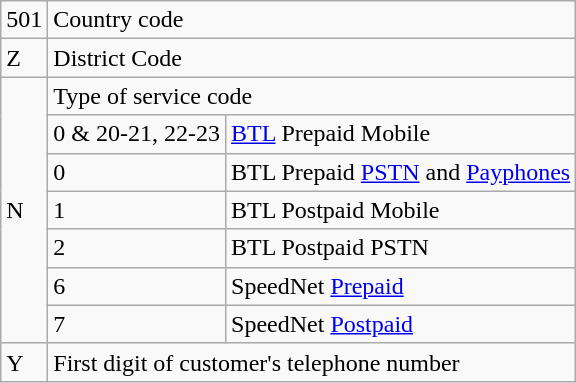<table class="wikitable" border=1>
<tr>
<td>501</td>
<td colspan="2">Country code</td>
</tr>
<tr>
<td>Z</td>
<td colspan="2">District Code</td>
</tr>
<tr>
<td rowspan="7">N</td>
<td colspan="2">Type of service code</td>
</tr>
<tr>
<td>0 & 20-21, 22-23</td>
<td><a href='#'>BTL</a> Prepaid Mobile</td>
</tr>
<tr>
<td>0</td>
<td>BTL Prepaid <a href='#'>PSTN</a> and <a href='#'>Payphones</a></td>
</tr>
<tr>
<td>1</td>
<td>BTL Postpaid Mobile</td>
</tr>
<tr>
<td>2</td>
<td>BTL Postpaid PSTN</td>
</tr>
<tr>
<td>6</td>
<td>SpeedNet <a href='#'>Prepaid</a></td>
</tr>
<tr>
<td>7</td>
<td>SpeedNet <a href='#'>Postpaid</a></td>
</tr>
<tr>
<td>Y</td>
<td colspan="2">First digit of customer's telephone number</td>
</tr>
</table>
